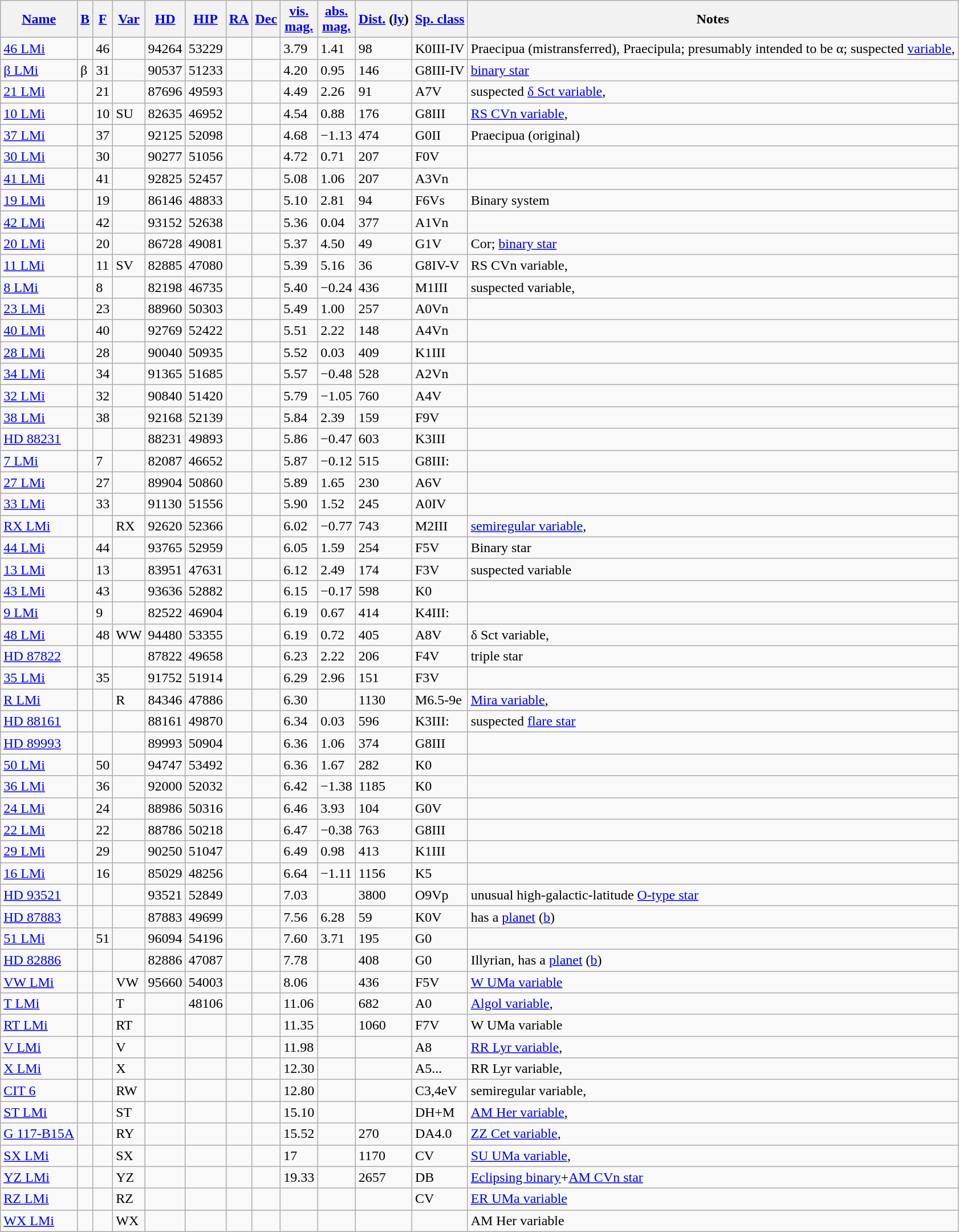<table class="wikitable sortable sticky-header">
<tr>
<th><a href='#'>Name</a></th>
<th><a href='#'>B</a></th>
<th><a href='#'>F</a></th>
<th><a href='#'>Var</a></th>
<th><a href='#'>HD</a></th>
<th><a href='#'>HIP</a></th>
<th><a href='#'>RA</a></th>
<th><a href='#'>Dec</a></th>
<th><a href='#'>vis.<br>mag.</a></th>
<th><a href='#'>abs.<br>mag.</a></th>
<th><a href='#'>Dist.</a> (<a href='#'>ly</a>)</th>
<th><a href='#'>Sp. class</a></th>
<th>Notes</th>
</tr>
<tr>
<td><a href='#'>46 LMi</a></td>
<td></td>
<td>46</td>
<td></td>
<td>94264</td>
<td>53229</td>
<td></td>
<td></td>
<td>3.79</td>
<td>1.41</td>
<td>98</td>
<td>K0III-IV</td>
<td style="text-align:left;">Praecipua (mistransferred), Praecipula; presumably intended to be α; suspected <a href='#'>variable</a>, </td>
</tr>
<tr>
<td><a href='#'>β LMi</a></td>
<td>β</td>
<td>31</td>
<td></td>
<td>90537</td>
<td>51233</td>
<td></td>
<td></td>
<td>4.20</td>
<td>0.95</td>
<td>146</td>
<td>G8III-IV</td>
<td style="text-align:left;"><a href='#'>binary star</a></td>
</tr>
<tr>
<td><a href='#'>21 LMi</a></td>
<td></td>
<td>21</td>
<td></td>
<td>87696</td>
<td>49593</td>
<td></td>
<td></td>
<td>4.49</td>
<td>2.26</td>
<td>91</td>
<td>A7V</td>
<td>suspected <a href='#'>δ Sct variable</a>, </td>
</tr>
<tr>
<td><a href='#'>10 LMi</a></td>
<td></td>
<td>10</td>
<td>SU</td>
<td>82635</td>
<td>46952</td>
<td></td>
<td></td>
<td>4.54</td>
<td>0.88</td>
<td>176</td>
<td>G8III</td>
<td style="text-align:left;"><a href='#'>RS CVn variable</a>, </td>
</tr>
<tr>
<td><a href='#'>37 LMi</a></td>
<td></td>
<td>37</td>
<td></td>
<td>92125</td>
<td>52098</td>
<td></td>
<td></td>
<td>4.68</td>
<td>−1.13</td>
<td>474</td>
<td>G0II</td>
<td style="text-align:left;">Praecipua (original)</td>
</tr>
<tr>
<td><a href='#'>30 LMi</a></td>
<td></td>
<td>30</td>
<td></td>
<td>90277</td>
<td>51056</td>
<td></td>
<td></td>
<td>4.72</td>
<td>0.71</td>
<td>207</td>
<td>F0V</td>
<td></td>
</tr>
<tr>
<td><a href='#'>41 LMi</a></td>
<td></td>
<td>41</td>
<td></td>
<td>92825</td>
<td>52457</td>
<td></td>
<td></td>
<td>5.08</td>
<td>1.06</td>
<td>207</td>
<td>A3Vn</td>
<td></td>
</tr>
<tr>
<td><a href='#'>19 LMi</a></td>
<td></td>
<td>19</td>
<td></td>
<td>86146</td>
<td>48833</td>
<td></td>
<td></td>
<td>5.10</td>
<td>2.81</td>
<td>94</td>
<td>F6Vs</td>
<td>Binary system</td>
</tr>
<tr>
<td><a href='#'>42 LMi</a></td>
<td></td>
<td>42</td>
<td></td>
<td>93152</td>
<td>52638</td>
<td></td>
<td></td>
<td>5.36</td>
<td>0.04</td>
<td>377</td>
<td>A1Vn</td>
<td></td>
</tr>
<tr>
<td><a href='#'>20 LMi</a></td>
<td></td>
<td>20</td>
<td></td>
<td>86728</td>
<td>49081</td>
<td></td>
<td></td>
<td>5.37</td>
<td>4.50</td>
<td>49</td>
<td>G1V</td>
<td style="text-align:left;">Cor; <a href='#'>binary star</a></td>
</tr>
<tr>
<td><a href='#'>11 LMi</a></td>
<td></td>
<td>11</td>
<td>SV</td>
<td>82885</td>
<td>47080</td>
<td></td>
<td></td>
<td>5.39</td>
<td>5.16</td>
<td>36</td>
<td>G8IV-V</td>
<td style="text-align:left;">RS CVn variable, </td>
</tr>
<tr>
<td><a href='#'>8 LMi</a></td>
<td></td>
<td>8</td>
<td></td>
<td>82198</td>
<td>46735</td>
<td></td>
<td></td>
<td>5.40</td>
<td>−0.24</td>
<td>436</td>
<td>M1III</td>
<td>suspected variable, </td>
</tr>
<tr>
<td><a href='#'>23 LMi</a></td>
<td></td>
<td>23</td>
<td></td>
<td>88960</td>
<td>50303</td>
<td></td>
<td></td>
<td>5.49</td>
<td>1.00</td>
<td>257</td>
<td>A0Vn</td>
<td></td>
</tr>
<tr>
<td><a href='#'>40 LMi</a></td>
<td></td>
<td>40</td>
<td></td>
<td>92769</td>
<td>52422</td>
<td></td>
<td></td>
<td>5.51</td>
<td>2.22</td>
<td>148</td>
<td>A4Vn</td>
<td></td>
</tr>
<tr>
<td><a href='#'>28 LMi</a></td>
<td></td>
<td>28</td>
<td></td>
<td>90040</td>
<td>50935</td>
<td></td>
<td></td>
<td>5.52</td>
<td>0.03</td>
<td>409</td>
<td>K1III</td>
<td></td>
</tr>
<tr>
<td><a href='#'>34 LMi</a></td>
<td></td>
<td>34</td>
<td></td>
<td>91365</td>
<td>51685</td>
<td></td>
<td></td>
<td>5.57</td>
<td>−0.48</td>
<td>528</td>
<td>A2Vn</td>
<td></td>
</tr>
<tr>
<td><a href='#'>32 LMi</a></td>
<td></td>
<td>32</td>
<td></td>
<td>90840</td>
<td>51420</td>
<td></td>
<td></td>
<td>5.79</td>
<td>−1.05</td>
<td>760</td>
<td>A4V</td>
<td></td>
</tr>
<tr>
<td><a href='#'>38 LMi</a></td>
<td></td>
<td>38</td>
<td></td>
<td>92168</td>
<td>52139</td>
<td></td>
<td></td>
<td>5.84</td>
<td>2.39</td>
<td>159</td>
<td>F9V</td>
<td></td>
</tr>
<tr>
<td><a href='#'>HD 88231</a></td>
<td></td>
<td></td>
<td></td>
<td>88231</td>
<td>49893</td>
<td></td>
<td></td>
<td>5.86</td>
<td>−0.47</td>
<td>603</td>
<td>K3III</td>
<td></td>
</tr>
<tr>
<td><a href='#'>7 LMi</a></td>
<td></td>
<td>7</td>
<td></td>
<td>82087</td>
<td>46652</td>
<td></td>
<td></td>
<td>5.87</td>
<td>−0.12</td>
<td>515</td>
<td>G8III:</td>
<td></td>
</tr>
<tr>
<td><a href='#'>27 LMi</a></td>
<td></td>
<td>27</td>
<td></td>
<td>89904</td>
<td>50860</td>
<td></td>
<td></td>
<td>5.89</td>
<td>1.65</td>
<td>230</td>
<td>A6V</td>
<td></td>
</tr>
<tr>
<td><a href='#'>33 LMi</a></td>
<td></td>
<td>33</td>
<td></td>
<td>91130</td>
<td>51556</td>
<td></td>
<td></td>
<td>5.90</td>
<td>1.52</td>
<td>245</td>
<td>A0IV</td>
<td></td>
</tr>
<tr>
<td><a href='#'>RX LMi</a></td>
<td></td>
<td></td>
<td>RX</td>
<td>92620</td>
<td>52366</td>
<td></td>
<td></td>
<td>6.02</td>
<td>−0.77</td>
<td>743</td>
<td>M2III</td>
<td style="text-align:left;"><a href='#'>semiregular variable</a>, </td>
</tr>
<tr>
<td><a href='#'>44 LMi</a></td>
<td></td>
<td>44</td>
<td></td>
<td>93765</td>
<td>52959</td>
<td></td>
<td></td>
<td>6.05</td>
<td>1.59</td>
<td>254</td>
<td>F5V</td>
<td>Binary star</td>
</tr>
<tr>
<td><a href='#'>13 LMi</a></td>
<td></td>
<td>13</td>
<td></td>
<td>83951</td>
<td>47631</td>
<td></td>
<td></td>
<td>6.12</td>
<td>2.49</td>
<td>174</td>
<td>F3V</td>
<td>suspected variable</td>
</tr>
<tr>
<td><a href='#'>43 LMi</a></td>
<td></td>
<td>43</td>
<td></td>
<td>93636</td>
<td>52882</td>
<td></td>
<td></td>
<td>6.15</td>
<td>−0.17</td>
<td>598</td>
<td>K0</td>
<td></td>
</tr>
<tr>
<td><a href='#'>9 LMi</a></td>
<td></td>
<td>9</td>
<td></td>
<td>82522</td>
<td>46904</td>
<td></td>
<td></td>
<td>6.19</td>
<td>0.67</td>
<td>414</td>
<td>K4III:</td>
<td></td>
</tr>
<tr>
<td><a href='#'>48 LMi</a></td>
<td></td>
<td>48</td>
<td>WW</td>
<td>94480</td>
<td>53355</td>
<td></td>
<td></td>
<td>6.19</td>
<td>0.72</td>
<td>405</td>
<td>A8V</td>
<td>δ Sct variable, </td>
</tr>
<tr>
<td><a href='#'>HD 87822</a></td>
<td></td>
<td></td>
<td></td>
<td>87822</td>
<td>49658</td>
<td></td>
<td></td>
<td>6.23</td>
<td>2.22</td>
<td>206</td>
<td>F4V</td>
<td style="text-align:left;">triple star</td>
</tr>
<tr>
<td><a href='#'>35 LMi</a></td>
<td></td>
<td>35</td>
<td></td>
<td>91752</td>
<td>51914</td>
<td></td>
<td></td>
<td>6.29</td>
<td>2.96</td>
<td>151</td>
<td>F3V</td>
<td></td>
</tr>
<tr>
<td><a href='#'>R LMi</a></td>
<td></td>
<td></td>
<td>R</td>
<td>84346</td>
<td>47886</td>
<td></td>
<td></td>
<td>6.30</td>
<td></td>
<td>1130</td>
<td>M6.5-9e</td>
<td><a href='#'>Mira variable</a>, </td>
</tr>
<tr>
<td><a href='#'>HD 88161</a></td>
<td></td>
<td></td>
<td></td>
<td>88161</td>
<td>49870</td>
<td></td>
<td></td>
<td>6.34</td>
<td>0.03</td>
<td>596</td>
<td>K3III:</td>
<td>suspected <a href='#'>flare star</a></td>
</tr>
<tr>
<td><a href='#'>HD 89993</a></td>
<td></td>
<td></td>
<td></td>
<td>89993</td>
<td>50904</td>
<td></td>
<td></td>
<td>6.36</td>
<td>1.06</td>
<td>374</td>
<td>G8III</td>
<td></td>
</tr>
<tr>
<td><a href='#'>50 LMi</a></td>
<td></td>
<td>50</td>
<td></td>
<td>94747</td>
<td>53492</td>
<td></td>
<td></td>
<td>6.36</td>
<td>1.67</td>
<td>282</td>
<td>K0</td>
<td></td>
</tr>
<tr>
<td><a href='#'>36 LMi</a></td>
<td></td>
<td>36</td>
<td></td>
<td>92000</td>
<td>52032</td>
<td></td>
<td></td>
<td>6.42</td>
<td>−1.38</td>
<td>1185</td>
<td>K0</td>
<td></td>
</tr>
<tr>
<td><a href='#'>24 LMi</a></td>
<td></td>
<td>24</td>
<td></td>
<td>88986</td>
<td>50316</td>
<td></td>
<td></td>
<td>6.46</td>
<td>3.93</td>
<td>104</td>
<td>G0V</td>
<td></td>
</tr>
<tr>
<td><a href='#'>22 LMi</a></td>
<td></td>
<td>22</td>
<td></td>
<td>88786</td>
<td>50218</td>
<td></td>
<td></td>
<td>6.47</td>
<td>−0.38</td>
<td>763</td>
<td>G8III</td>
<td></td>
</tr>
<tr>
<td><a href='#'>29 LMi</a></td>
<td></td>
<td>29</td>
<td></td>
<td>90250</td>
<td>51047</td>
<td></td>
<td></td>
<td>6.49</td>
<td>0.98</td>
<td>413</td>
<td>K1III</td>
<td></td>
</tr>
<tr>
<td><a href='#'>16 LMi</a></td>
<td></td>
<td>16</td>
<td></td>
<td>85029</td>
<td>48256</td>
<td></td>
<td></td>
<td>6.64</td>
<td>−1.11</td>
<td>1156</td>
<td>K5</td>
<td></td>
</tr>
<tr>
<td><a href='#'>HD 93521</a></td>
<td></td>
<td></td>
<td></td>
<td>93521</td>
<td>52849</td>
<td></td>
<td></td>
<td>7.03</td>
<td></td>
<td>3800</td>
<td>O9Vp</td>
<td>unusual high-galactic-latitude <a href='#'>O-type star</a></td>
</tr>
<tr>
<td><a href='#'>HD 87883</a></td>
<td></td>
<td></td>
<td></td>
<td>87883</td>
<td>49699</td>
<td></td>
<td></td>
<td>7.56</td>
<td>6.28</td>
<td>59</td>
<td>K0V</td>
<td style="text-align:left;">has a <a href='#'>planet</a> (<a href='#'>b</a>)</td>
</tr>
<tr>
<td><a href='#'>51 LMi</a></td>
<td></td>
<td>51</td>
<td></td>
<td>96094</td>
<td>54196</td>
<td></td>
<td></td>
<td>7.60</td>
<td>3.71</td>
<td>195</td>
<td>G0</td>
<td></td>
</tr>
<tr>
<td><a href='#'>HD 82886</a></td>
<td></td>
<td></td>
<td></td>
<td>82886</td>
<td>47087</td>
<td></td>
<td></td>
<td>7.78</td>
<td></td>
<td>408</td>
<td>G0</td>
<td style="text-align:left;">Illyrian, has a <a href='#'>planet</a> (<a href='#'>b</a>)</td>
</tr>
<tr>
<td><a href='#'>VW LMi</a></td>
<td></td>
<td></td>
<td>VW</td>
<td>95660</td>
<td>54003</td>
<td></td>
<td></td>
<td>8.06</td>
<td></td>
<td>436</td>
<td>F5V</td>
<td><a href='#'>W UMa variable</a></td>
</tr>
<tr>
<td><a href='#'>T LMi</a></td>
<td></td>
<td></td>
<td>T</td>
<td></td>
<td>48106</td>
<td></td>
<td></td>
<td>11.06</td>
<td></td>
<td>682</td>
<td>A0</td>
<td><a href='#'>Algol variable</a>, </td>
</tr>
<tr>
<td><a href='#'>RT LMi</a></td>
<td></td>
<td></td>
<td>RT</td>
<td></td>
<td></td>
<td></td>
<td></td>
<td>11.35</td>
<td></td>
<td>1060</td>
<td>F7V</td>
<td>W UMa variable</td>
</tr>
<tr>
<td><a href='#'>V LMi</a></td>
<td></td>
<td></td>
<td>V</td>
<td></td>
<td></td>
<td></td>
<td></td>
<td>11.98</td>
<td></td>
<td></td>
<td>A8</td>
<td><a href='#'>RR Lyr variable</a>, </td>
</tr>
<tr>
<td><a href='#'>X LMi</a></td>
<td></td>
<td></td>
<td>X</td>
<td></td>
<td></td>
<td></td>
<td></td>
<td>12.30</td>
<td></td>
<td></td>
<td>A5...</td>
<td>RR Lyr variable, </td>
</tr>
<tr>
<td><a href='#'>CIT 6</a></td>
<td></td>
<td></td>
<td>RW</td>
<td></td>
<td></td>
<td></td>
<td></td>
<td>12.80</td>
<td></td>
<td></td>
<td>C3,4eV</td>
<td>semiregular variable, </td>
</tr>
<tr>
<td><a href='#'>ST LMi</a></td>
<td></td>
<td></td>
<td>ST</td>
<td></td>
<td></td>
<td></td>
<td></td>
<td>15.10</td>
<td></td>
<td></td>
<td>DH+M</td>
<td><a href='#'>AM Her variable</a>, </td>
</tr>
<tr>
<td><a href='#'>G 117-B15A</a></td>
<td></td>
<td></td>
<td>RY</td>
<td></td>
<td></td>
<td></td>
<td></td>
<td>15.52</td>
<td></td>
<td>270</td>
<td>DA4.0</td>
<td><a href='#'>ZZ Cet variable</a>, </td>
</tr>
<tr>
<td><a href='#'>SX LMi</a></td>
<td></td>
<td></td>
<td>SX</td>
<td></td>
<td></td>
<td></td>
<td></td>
<td>17</td>
<td></td>
<td>1170</td>
<td>CV</td>
<td><a href='#'>SU UMa variable</a>, </td>
</tr>
<tr>
<td><a href='#'>YZ LMi</a></td>
<td></td>
<td></td>
<td>YZ</td>
<td></td>
<td></td>
<td></td>
<td></td>
<td>19.33</td>
<td></td>
<td>2657</td>
<td>DB</td>
<td><a href='#'>Eclipsing binary</a>+<a href='#'>AM CVn star</a></td>
</tr>
<tr>
<td><a href='#'>RZ LMi</a></td>
<td></td>
<td></td>
<td>RZ</td>
<td></td>
<td></td>
<td></td>
<td></td>
<td></td>
<td></td>
<td></td>
<td>CV</td>
<td><a href='#'>ER UMa variable</a></td>
</tr>
<tr>
<td><a href='#'>WX LMi</a></td>
<td></td>
<td></td>
<td>WX</td>
<td></td>
<td></td>
<td></td>
<td></td>
<td></td>
<td></td>
<td></td>
<td></td>
<td>AM Her variable<br></td>
</tr>
</table>
